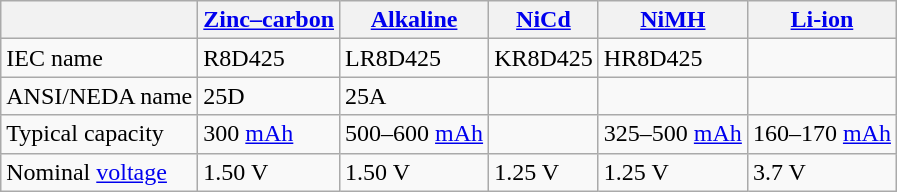<table class="wikitable">
<tr>
<th> </th>
<th><a href='#'>Zinc–carbon</a></th>
<th><a href='#'>Alkaline</a></th>
<th><a href='#'>NiCd</a></th>
<th><a href='#'>NiMH</a></th>
<th><a href='#'>Li-ion</a></th>
</tr>
<tr>
<td>IEC name</td>
<td>R8D425</td>
<td>LR8D425</td>
<td>KR8D425</td>
<td>HR8D425</td>
<td> </td>
</tr>
<tr>
<td>ANSI/NEDA name</td>
<td>25D</td>
<td>25A</td>
<td> </td>
<td> </td>
<td> </td>
</tr>
<tr>
<td>Typical capacity</td>
<td>300 <a href='#'>mAh</a></td>
<td>500–600 <a href='#'>mAh</a></td>
<td> </td>
<td>325–500 <a href='#'>mAh</a></td>
<td>160–170 <a href='#'>mAh</a></td>
</tr>
<tr>
<td>Nominal <a href='#'>voltage</a></td>
<td>1.50 V</td>
<td>1.50 V</td>
<td>1.25 V</td>
<td>1.25 V</td>
<td>3.7 V</td>
</tr>
</table>
